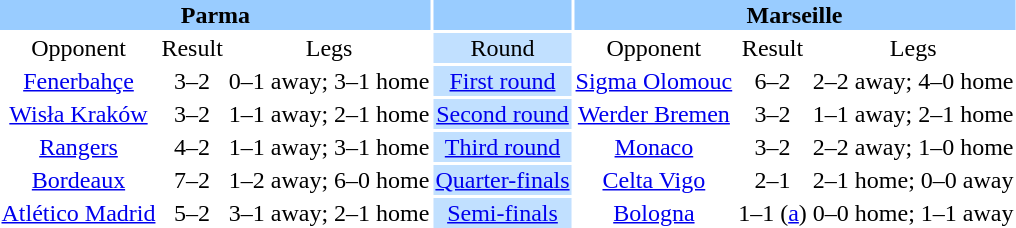<table style="text-align:center">
<tr valign=top bgcolor=#99ccff>
<th colspan=3 style="width:1*">Parma</th>
<th></th>
<th colspan=3 style="width:1*">Marseille</th>
</tr>
<tr>
<td>Opponent</td>
<td>Result</td>
<td>Legs</td>
<td bgcolor=#c1e0ff>Round</td>
<td>Opponent</td>
<td>Result</td>
<td>Legs</td>
</tr>
<tr>
<td> <a href='#'>Fenerbahçe</a></td>
<td>3–2</td>
<td>0–1 away; 3–1 home</td>
<td bgcolor=#c1e0ff><a href='#'>First round</a></td>
<td> <a href='#'>Sigma Olomouc</a></td>
<td>6–2</td>
<td>2–2 away; 4–0 home</td>
</tr>
<tr>
<td> <a href='#'>Wisła Kraków</a></td>
<td>3–2</td>
<td>1–1 away; 2–1 home</td>
<td bgcolor=#c1e0ff><a href='#'>Second round</a></td>
<td> <a href='#'>Werder Bremen</a></td>
<td>3–2</td>
<td>1–1 away; 2–1 home</td>
</tr>
<tr>
<td> <a href='#'>Rangers</a></td>
<td>4–2</td>
<td>1–1 away; 3–1 home</td>
<td bgcolor=#c1e0ff><a href='#'>Third round</a></td>
<td> <a href='#'>Monaco</a></td>
<td>3–2</td>
<td>2–2 away; 1–0 home</td>
</tr>
<tr>
<td> <a href='#'>Bordeaux</a></td>
<td>7–2</td>
<td>1–2 away; 6–0 home</td>
<td bgcolor=#c1e0ff><a href='#'>Quarter-finals</a></td>
<td> <a href='#'>Celta Vigo</a></td>
<td>2–1</td>
<td>2–1 home; 0–0 away</td>
</tr>
<tr>
<td> <a href='#'>Atlético Madrid</a></td>
<td>5–2</td>
<td>3–1 away; 2–1 home</td>
<td bgcolor=#c1e0ff><a href='#'>Semi-finals</a></td>
<td> <a href='#'>Bologna</a></td>
<td>1–1 (<a href='#'>a</a>)</td>
<td>0–0 home; 1–1 away</td>
</tr>
</table>
